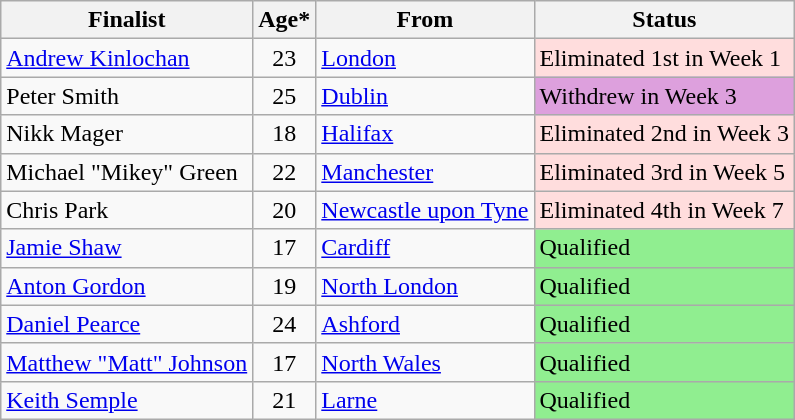<table class="wikitable">
<tr>
<th>Finalist</th>
<th>Age*</th>
<th>From</th>
<th>Status</th>
</tr>
<tr>
<td><a href='#'>Andrew Kinlochan</a></td>
<td align="center">23</td>
<td><a href='#'>London</a></td>
<td style="background:#ffdddd;">Eliminated 1st in Week 1</td>
</tr>
<tr>
<td>Peter Smith</td>
<td align="center">25</td>
<td><a href='#'>Dublin</a></td>
<td style="background:#DDA0DD;">Withdrew in Week 3</td>
</tr>
<tr>
<td>Nikk Mager</td>
<td align="center">18</td>
<td><a href='#'>Halifax</a></td>
<td style="background:#ffdddd;">Eliminated 2nd in Week 3</td>
</tr>
<tr>
<td>Michael "Mikey" Green</td>
<td align="center">22</td>
<td><a href='#'>Manchester</a></td>
<td style="background:#ffdddd;">Eliminated 3rd in Week 5</td>
</tr>
<tr>
<td>Chris Park</td>
<td align="center">20</td>
<td><a href='#'>Newcastle upon Tyne</a></td>
<td style="background:#ffdddd;">Eliminated 4th in Week 7</td>
</tr>
<tr>
<td><a href='#'>Jamie Shaw</a></td>
<td align="center">17</td>
<td><a href='#'>Cardiff</a></td>
<td style="background:lightgreen;">Qualified</td>
</tr>
<tr>
<td><a href='#'>Anton Gordon</a></td>
<td align="center">19</td>
<td><a href='#'>North London</a></td>
<td style="background:lightgreen;">Qualified</td>
</tr>
<tr>
<td><a href='#'>Daniel Pearce</a></td>
<td align="center">24</td>
<td><a href='#'>Ashford</a></td>
<td style="background:lightgreen;">Qualified</td>
</tr>
<tr>
<td><a href='#'>Matthew "Matt" Johnson</a></td>
<td align="center">17</td>
<td><a href='#'>North Wales</a></td>
<td style="background:lightgreen">Qualified</td>
</tr>
<tr>
<td><a href='#'>Keith Semple</a></td>
<td align="center">21</td>
<td><a href='#'>Larne</a></td>
<td style="background:lightgreen;">Qualified</td>
</tr>
</table>
